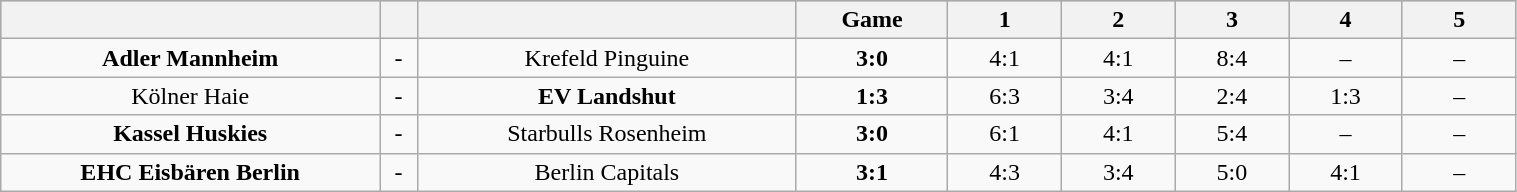<table class="wikitable" width="80%">
<tr style="background-color:#c0c0c0;">
<th style="width:25%;"></th>
<th style="width:2.5%;"></th>
<th style="width:25%;"></th>
<th style="width:10%;">Game</th>
<th style="width:7.5%;">1</th>
<th style="width:7.5%;">2</th>
<th style="width:7.5%;">3</th>
<th style="width:7.5%;">4</th>
<th style="width:7.5%;">5</th>
</tr>
<tr align="center">
<td><strong>Adler Mannheim</strong></td>
<td>-</td>
<td>Krefeld Pinguine</td>
<td><strong>3:0</strong></td>
<td>4:1</td>
<td>4:1</td>
<td>8:4</td>
<td>–</td>
<td>–</td>
</tr>
<tr align="center">
<td>Kölner Haie</td>
<td>-</td>
<td><strong>EV Landshut</strong></td>
<td><strong>1:3</strong></td>
<td>6:3</td>
<td>3:4</td>
<td>2:4</td>
<td>1:3</td>
<td>–</td>
</tr>
<tr align="center">
<td><strong>Kassel Huskies</strong></td>
<td>-</td>
<td>Starbulls Rosenheim</td>
<td><strong>3:0</strong></td>
<td>6:1</td>
<td>4:1</td>
<td>5:4</td>
<td>–</td>
<td>–</td>
</tr>
<tr align="center">
<td><strong>EHC Eisbären Berlin</strong></td>
<td>-</td>
<td>Berlin Capitals</td>
<td><strong>3:1</strong></td>
<td>4:3</td>
<td>3:4</td>
<td>5:0</td>
<td>4:1</td>
<td>–</td>
</tr>
</table>
